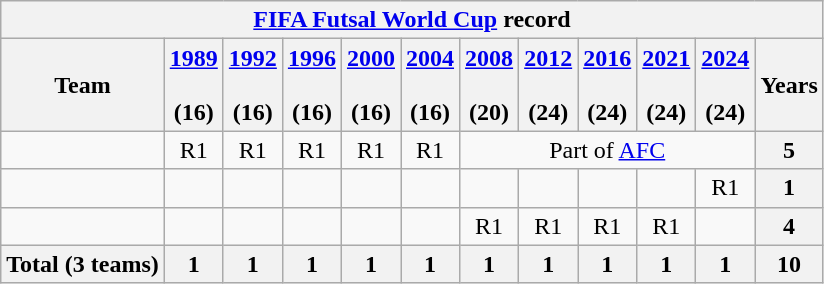<table class="wikitable" style="text-align:center">
<tr>
<th colspan=12><a href='#'>FIFA Futsal World Cup</a> record</th>
</tr>
<tr>
<th>Team</th>
<th><a href='#'>1989</a><br><br>(16)</th>
<th><a href='#'>1992</a><br><br>(16)</th>
<th><a href='#'>1996</a><br><br>(16)</th>
<th><a href='#'>2000</a><br><br>(16)</th>
<th><a href='#'>2004</a><br><br>(16)</th>
<th><a href='#'>2008</a><br><br>(20)</th>
<th><a href='#'>2012</a><br><br>(24)</th>
<th><a href='#'>2016</a><br><br>(24)</th>
<th><a href='#'>2021</a><br><br>(24)</th>
<th><a href='#'>2024</a><br><br>(24)</th>
<th>Years</th>
</tr>
<tr>
<td style="text-align:left"></td>
<td>R1</td>
<td>R1</td>
<td>R1</td>
<td>R1</td>
<td>R1</td>
<td colspan="5">Part of <a href='#'>AFC</a></td>
<th>5</th>
</tr>
<tr>
<td align=left></td>
<td></td>
<td></td>
<td></td>
<td></td>
<td></td>
<td></td>
<td></td>
<td></td>
<td></td>
<td>R1</td>
<th>1</th>
</tr>
<tr>
<td style="text-align:left"></td>
<td></td>
<td></td>
<td></td>
<td></td>
<td></td>
<td>R1</td>
<td>R1</td>
<td>R1</td>
<td>R1</td>
<td></td>
<th>4</th>
</tr>
<tr>
<th>Total (3 teams)</th>
<th>1</th>
<th>1</th>
<th>1</th>
<th>1</th>
<th>1</th>
<th>1</th>
<th>1</th>
<th>1</th>
<th>1</th>
<th>1</th>
<th>10</th>
</tr>
</table>
